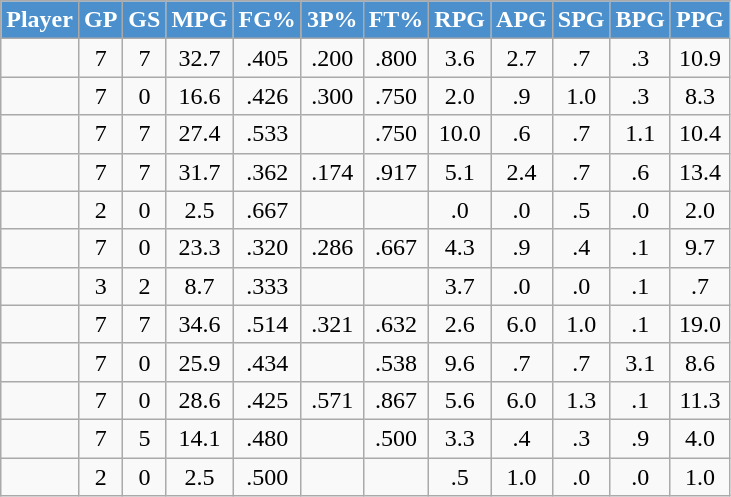<table class="wikitable sortable" style="text-align:right;">
<tr>
<th style="background:#4b90cc; color:#FFFFFF">Player</th>
<th style="background:#4b90cc; color:#FFFFFF">GP</th>
<th style="background:#4b90cc; color:#FFFFFF">GS</th>
<th style="background:#4b90cc; color:#FFFFFF">MPG</th>
<th style="background:#4b90cc; color:#FFFFFF">FG%</th>
<th style="background:#4b90cc; color:#FFFFFF">3P%</th>
<th style="background:#4b90cc; color:#FFFFFF">FT%</th>
<th style="background:#4b90cc; color:#FFFFFF">RPG</th>
<th style="background:#4b90cc; color:#FFFFFF">APG</th>
<th style="background:#4b90cc; color:#FFFFFF">SPG</th>
<th style="background:#4b90cc; color:#FFFFFF">BPG</th>
<th style="background:#4b90cc; color:#FFFFFF">PPG</th>
</tr>
<tr align="center" bgcolor="">
<td></td>
<td>7</td>
<td>7</td>
<td>32.7</td>
<td>.405</td>
<td>.200</td>
<td>.800</td>
<td>3.6</td>
<td>2.7</td>
<td>.7</td>
<td>.3</td>
<td>10.9</td>
</tr>
<tr align="center" bgcolor="">
<td></td>
<td>7</td>
<td>0</td>
<td>16.6</td>
<td>.426</td>
<td>.300</td>
<td>.750</td>
<td>2.0</td>
<td>.9</td>
<td>1.0</td>
<td>.3</td>
<td>8.3</td>
</tr>
<tr align="center" bgcolor="">
<td></td>
<td>7</td>
<td>7</td>
<td>27.4</td>
<td>.533</td>
<td></td>
<td>.750</td>
<td>10.0</td>
<td>.6</td>
<td>.7</td>
<td>1.1</td>
<td>10.4</td>
</tr>
<tr align="center" bgcolor="">
<td></td>
<td>7</td>
<td>7</td>
<td>31.7</td>
<td>.362</td>
<td>.174</td>
<td>.917</td>
<td>5.1</td>
<td>2.4</td>
<td>.7</td>
<td>.6</td>
<td>13.4</td>
</tr>
<tr align="center" bgcolor="">
<td></td>
<td>2</td>
<td>0</td>
<td>2.5</td>
<td>.667</td>
<td></td>
<td></td>
<td>.0</td>
<td>.0</td>
<td>.5</td>
<td>.0</td>
<td>2.0</td>
</tr>
<tr align="center" bgcolor="">
<td></td>
<td>7</td>
<td>0</td>
<td>23.3</td>
<td>.320</td>
<td>.286</td>
<td>.667</td>
<td>4.3</td>
<td>.9</td>
<td>.4</td>
<td>.1</td>
<td>9.7</td>
</tr>
<tr align="center" bgcolor="">
<td></td>
<td>3</td>
<td>2</td>
<td>8.7</td>
<td>.333</td>
<td></td>
<td></td>
<td>3.7</td>
<td>.0</td>
<td>.0</td>
<td>.1</td>
<td>.7</td>
</tr>
<tr align="center" bgcolor="">
<td></td>
<td>7</td>
<td>7</td>
<td>34.6</td>
<td>.514</td>
<td>.321</td>
<td>.632</td>
<td>2.6</td>
<td>6.0</td>
<td>1.0</td>
<td>.1</td>
<td>19.0</td>
</tr>
<tr align="center" bgcolor="">
<td></td>
<td>7</td>
<td>0</td>
<td>25.9</td>
<td>.434</td>
<td></td>
<td>.538</td>
<td>9.6</td>
<td>.7</td>
<td>.7</td>
<td>3.1</td>
<td>8.6</td>
</tr>
<tr align="center" bgcolor="">
<td></td>
<td>7</td>
<td>0</td>
<td>28.6</td>
<td>.425</td>
<td>.571</td>
<td>.867</td>
<td>5.6</td>
<td>6.0</td>
<td>1.3</td>
<td>.1</td>
<td>11.3</td>
</tr>
<tr align="center" bgcolor="">
<td></td>
<td>7</td>
<td>5</td>
<td>14.1</td>
<td>.480</td>
<td></td>
<td>.500</td>
<td>3.3</td>
<td>.4</td>
<td>.3</td>
<td>.9</td>
<td>4.0</td>
</tr>
<tr align="center" bgcolor="">
<td></td>
<td>2</td>
<td>0</td>
<td>2.5</td>
<td>.500</td>
<td></td>
<td></td>
<td>.5</td>
<td>1.0</td>
<td>.0</td>
<td>.0</td>
<td>1.0</td>
</tr>
</table>
